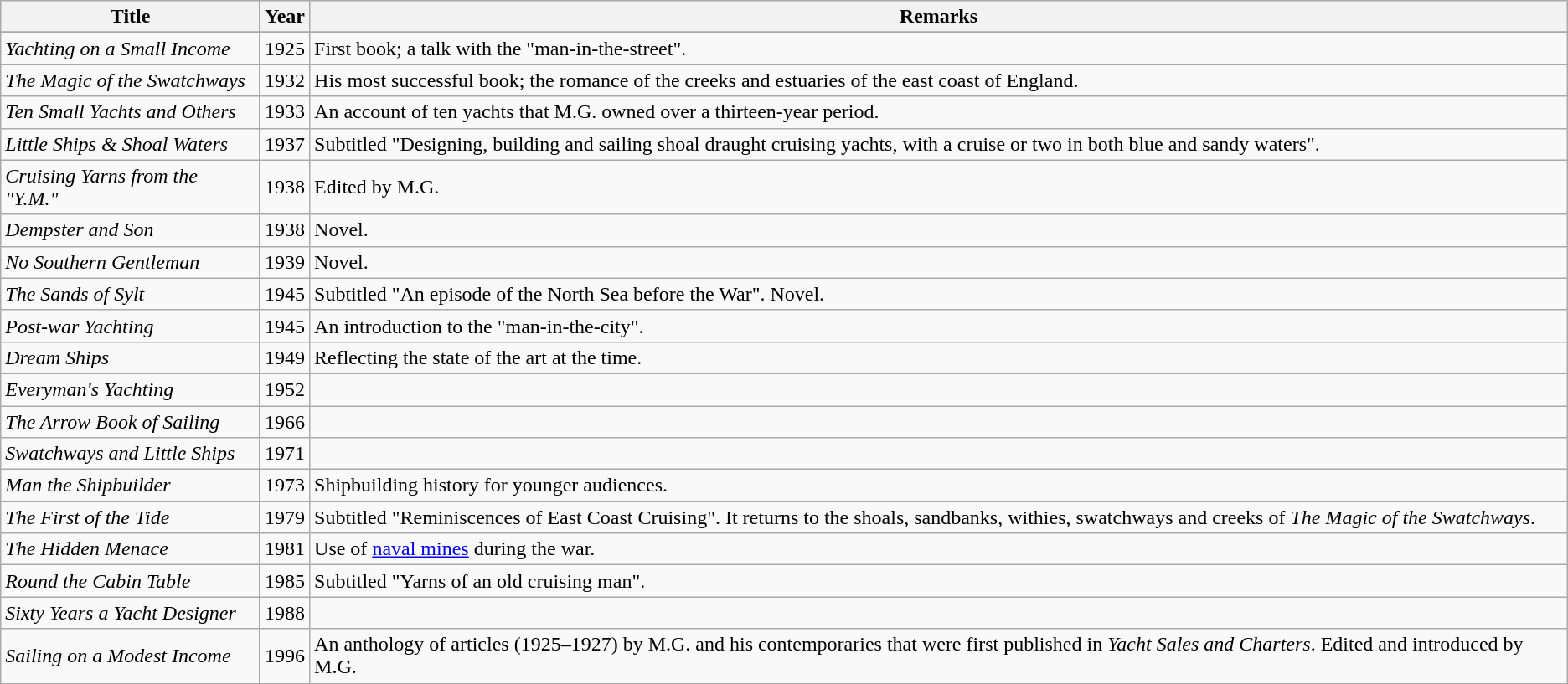<table class="wikitable" id="noveltable" border="1">
<tr>
<th>Title</th>
<th>Year</th>
<th>Remarks</th>
</tr>
<tr align="left">
</tr>
<tr style="white-space:nowrap">
<td><em>Yachting on a Small Income</em></td>
<td>1925</td>
<td>First book; a talk with the "man-in-the-street".</td>
</tr>
<tr>
<td><em>The Magic of the Swatchways</em></td>
<td>1932</td>
<td>His most successful book; the romance of the creeks and estuaries of the east coast of England.</td>
</tr>
<tr>
<td><em>Ten Small Yachts and Others</em></td>
<td>1933</td>
<td>An account of ten yachts that M.G. owned over a thirteen-year period.</td>
</tr>
<tr>
<td><em>Little Ships & Shoal Waters</em></td>
<td>1937</td>
<td>Subtitled "Designing, building and sailing shoal draught cruising yachts, with a cruise or two in both blue and sandy waters".</td>
</tr>
<tr>
<td><em>Cruising Yarns from the "Y.M."</em></td>
<td>1938</td>
<td>Edited by M.G.</td>
</tr>
<tr>
<td><em>Dempster and Son</em></td>
<td>1938</td>
<td>Novel.</td>
</tr>
<tr>
<td><em>No Southern Gentleman</em></td>
<td>1939</td>
<td>Novel.</td>
</tr>
<tr>
<td><em>The Sands of Sylt</em></td>
<td>1945</td>
<td>Subtitled "An episode of the North Sea before the War". Novel.</td>
</tr>
<tr>
<td><em>Post-war Yachting</em></td>
<td>1945</td>
<td>An introduction to the "man-in-the-city".</td>
</tr>
<tr>
<td><em>Dream Ships</em></td>
<td>1949</td>
<td>Reflecting the state of the art at the time.</td>
</tr>
<tr>
<td><em>Everyman's Yachting</em></td>
<td>1952</td>
<td></td>
</tr>
<tr>
<td><em>The Arrow Book of Sailing</em></td>
<td>1966</td>
<td></td>
</tr>
<tr>
<td><em>Swatchways and Little Ships</em></td>
<td>1971</td>
<td></td>
</tr>
<tr>
<td><em>Man the Shipbuilder</em></td>
<td>1973</td>
<td>Shipbuilding history for younger audiences.</td>
</tr>
<tr>
<td><em>The First of the Tide</em></td>
<td>1979</td>
<td>Subtitled "Reminiscences of East Coast Cruising". It returns to the shoals, sandbanks, withies, swatchways and creeks of <em>The Magic of the Swatchways</em>.</td>
</tr>
<tr>
<td><em>The Hidden Menace</em></td>
<td>1981</td>
<td>Use of <a href='#'>naval mines</a> during the war.</td>
</tr>
<tr>
<td><em>Round the Cabin Table</em></td>
<td>1985</td>
<td>Subtitled "Yarns of an old cruising man".</td>
</tr>
<tr>
<td><em>Sixty Years a Yacht Designer</em></td>
<td>1988</td>
<td></td>
</tr>
<tr>
<td><em>Sailing on a Modest Income</em></td>
<td>1996</td>
<td>An anthology of articles (1925–1927) by M.G. and his contemporaries that were first published in <em>Yacht Sales and Charters</em>. Edited and introduced by M.G.</td>
</tr>
</table>
